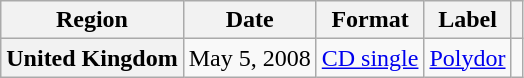<table class="wikitable plainrowheaders">
<tr>
<th scope="col">Region</th>
<th scope="col">Date</th>
<th scope="col">Format</th>
<th scope="col">Label</th>
<th scope="col"></th>
</tr>
<tr>
<th scope="row">United Kingdom</th>
<td>May 5, 2008</td>
<td><a href='#'>CD single</a></td>
<td><a href='#'>Polydor</a></td>
<td></td>
</tr>
</table>
